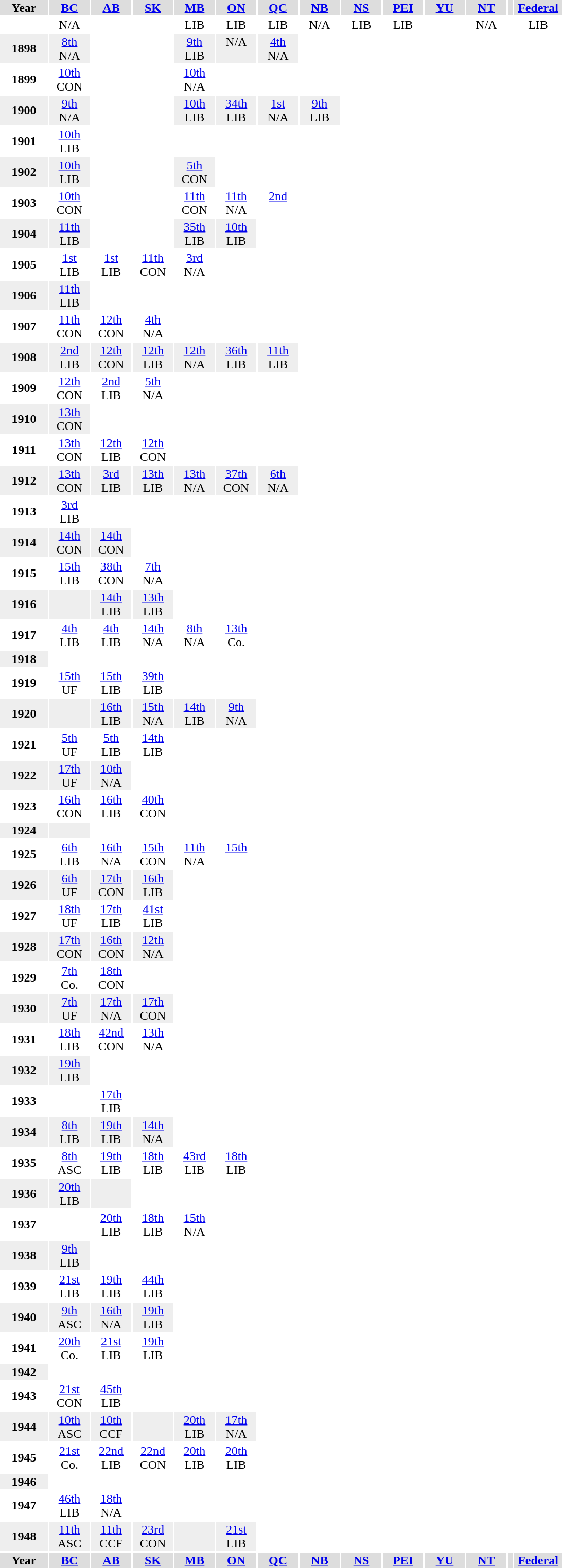<table class="toccolours" style="text-align:center;">
<tr bgcolor="#dddddd">
<th width=60>Year</th>
<th width=50><a href='#'>BC</a></th>
<th width=50><a href='#'>AB</a></th>
<th width=50><a href='#'>SK</a></th>
<th width=50><a href='#'>MB</a></th>
<th width=50><a href='#'>ON</a></th>
<th width=50><a href='#'>QC</a></th>
<th width=50><a href='#'>NB</a></th>
<th width=50><a href='#'>NS</a></th>
<th width=50><a href='#'>PEI</a></th>
<th width=50><a href='#'>YU</a></th>
<th width=50><a href='#'>NT</a></th>
<th> </th>
<th width=60><a href='#'>Federal</a></th>
</tr>
<tr>
<td height=5></td>
<td valign="top" >N/A</td>
<td valign="top" bgcolor=white rowspan=8></td>
<td valign="top" bgcolor=white rowspan=8></td>
<td valign="top" >LIB</td>
<td valign="top" >LIB</td>
<td valign="top" >LIB</td>
<td valign="top" >N/A</td>
<td valign="top" >LIB</td>
<td valign="top" >LIB</td>
<td valign="top" bgcolor=white rowspan=1></td>
<td valign="top" >N/A</td>
<td valign="top" rowspan=51></td>
<td valign="top" >LIB</td>
</tr>
<tr bgcolor=#eeeeee>
<th>1898</th>
<td valign="top" ><a href='#'>8th</a><br>N/A</td>
<td valign="top" ><a href='#'>9th</a><br>LIB</td>
<td valign="top" >N/A <br></td>
<td valign="top" ><a href='#'>4th</a><br>N/A</td>
</tr>
<tr>
<th>1899</th>
<td valign="top" ><a href='#'>10th</a><br>CON</td>
<td valign="top" ><a href='#'>10th</a><br>N/A</td>
</tr>
<tr bgcolor=#eeeeee>
<th>1900</th>
<td valign="top" ><a href='#'>9th</a><br>N/A</td>
<td valign="top" ><a href='#'>10th</a><br>LIB</td>
<td valign="top" ><a href='#'>34th</a><br>LIB</td>
<td valign="top" ><a href='#'>1st</a><br>N/A</td>
<td valign="top" ><a href='#'>9th</a><br>LIB</td>
</tr>
<tr>
<th>1901</th>
<td valign="top" ><a href='#'>10th</a><br>LIB</td>
</tr>
<tr bgcolor=#eeeeee>
<th>1902</th>
<td valign="top" ><a href='#'>10th</a><br>LIB</td>
<td valign="top" ><a href='#'>5th</a><br>CON</td>
</tr>
<tr>
<th>1903</th>
<td valign="top" ><a href='#'>10th</a><br>CON</td>
<td valign="top" ><a href='#'>11th</a><br>CON</td>
<td valign="top" ><a href='#'>11th</a><br>N/A</td>
<td valign="top" ><a href='#'>2nd</a></td>
</tr>
<tr bgcolor=#eeeeee>
<th>1904</th>
<td valign="top" ><a href='#'>11th</a><br>LIB</td>
<td valign="top" ><a href='#'>35th</a><br>LIB</td>
<td valign="top" ><a href='#'>10th</a><br>LIB</td>
</tr>
<tr>
<th>1905</th>
<td valign="top" ><a href='#'>1st</a><br>LIB</td>
<td valign="top" ><a href='#'>1st</a><br>LIB</td>
<td valign="top" ><a href='#'>11th</a><br>CON</td>
<td valign="top" ><a href='#'>3rd</a><br>N/A</td>
<td valign="top" ></td>
</tr>
<tr bgcolor=#eeeeee>
<th>1906</th>
<td valign="top" ><a href='#'>11th</a><br>LIB</td>
</tr>
<tr>
<th>1907</th>
<td valign="top" ><a href='#'>11th</a><br>CON</td>
<td valign="top" ><a href='#'>12th</a><br>CON</td>
<td valign="top" ><a href='#'>4th</a><br>N/A</td>
</tr>
<tr bgcolor=#eeeeee>
<th>1908</th>
<td valign="top" ><a href='#'>2nd</a><br>LIB</td>
<td valign="top" ><a href='#'>12th</a><br>CON</td>
<td valign="top" ><a href='#'>12th</a><br>LIB</td>
<td valign="top" ><a href='#'>12th</a><br>N/A</td>
<td valign="top" ><a href='#'>36th</a><br>LIB</td>
<td valign="top" ><a href='#'>11th</a><br>LIB</td>
</tr>
<tr>
<th>1909</th>
<td valign="top" ><a href='#'>12th</a><br>CON</td>
<td valign="top" ><a href='#'>2nd</a><br>LIB</td>
<td valign="top" ><a href='#'>5th</a><br>N/A</td>
</tr>
<tr bgcolor=#eeeeee>
<th>1910</th>
<td valign="top" ><a href='#'>13th</a><br>CON</td>
</tr>
<tr>
<th>1911</th>
<td valign="top" ><a href='#'>13th</a><br>CON</td>
<td valign="top" ><a href='#'>12th</a><br>LIB</td>
<td valign="top" ><a href='#'>12th</a><br>CON</td>
</tr>
<tr bgcolor=#eeeeee>
<th>1912</th>
<td valign="top" ><a href='#'>13th</a><br>CON</td>
<td valign="top" ><a href='#'>3rd</a><br>LIB</td>
<td valign="top" ><a href='#'>13th</a><br>LIB</td>
<td valign="top" ><a href='#'>13th</a><br>N/A</td>
<td valign="top" ><a href='#'>37th</a><br>CON</td>
<td valign="top" ><a href='#'>6th</a><br>N/A</td>
</tr>
<tr>
<th>1913</th>
<td valign="top" ><a href='#'>3rd</a><br>LIB</td>
</tr>
<tr bgcolor=#eeeeee>
<th>1914</th>
<td valign="top" ><a href='#'>14th</a><br>CON</td>
<td valign="top" ><a href='#'>14th</a><br>CON</td>
</tr>
<tr>
<th>1915</th>
<td valign="top" ><a href='#'>15th</a><br>LIB</td>
<td valign="top" ><a href='#'>38th</a><br>CON</td>
<td valign="top" ><a href='#'>7th</a><br>N/A</td>
</tr>
<tr bgcolor=#eeeeee>
<th>1916</th>
<td valign="top" ><a href='#'></a></td>
<td valign="top" ><a href='#'>14th</a><br>LIB</td>
<td valign="top" ><a href='#'>13th</a><br>LIB</td>
</tr>
<tr>
<th>1917</th>
<td valign="top" ><a href='#'>4th</a><br>LIB</td>
<td valign="top" ><a href='#'>4th</a><br>LIB</td>
<td valign="top" ><a href='#'>14th</a><br>N/A</td>
<td valign="top" ><a href='#'>8th</a><br>N/A</td>
<td valign="top" ><a href='#'>13th</a><br>Co.</td>
</tr>
<tr bgcolor=#eeeeee>
<th>1918</th>
</tr>
<tr>
<th>1919</th>
<td valign="top" ><a href='#'>15th</a><br>UF</td>
<td valign="top" ><a href='#'>15th</a><br>LIB</td>
<td valign="top" ><a href='#'>39th</a><br>LIB</td>
</tr>
<tr bgcolor=#eeeeee>
<th>1920</th>
<td valign="top" ><a href='#'></a></td>
<td valign="top" ><a href='#'>16th</a><br>LIB</td>
<td valign="top" ><a href='#'>15th</a><br>N/A</td>
<td valign="top" ><a href='#'>14th</a><br>LIB</td>
<td valign="top" ><a href='#'>9th</a><br>N/A</td>
</tr>
<tr>
<th>1921</th>
<td valign="top" ><a href='#'>5th</a><br>UF</td>
<td valign="top" ><a href='#'>5th</a><br>LIB</td>
<td valign="top" ><a href='#'>14th</a><br>LIB</td>
</tr>
<tr bgcolor=#eeeeee>
<th>1922</th>
<td valign="top" ><a href='#'>17th</a><br>UF</td>
<td valign="top" ><a href='#'>10th</a><br>N/A</td>
</tr>
<tr>
<th>1923</th>
<td valign="top" ><a href='#'>16th</a><br>CON</td>
<td valign="top" ><a href='#'>16th</a><br>LIB</td>
<td valign="top" ><a href='#'>40th</a><br>CON</td>
</tr>
<tr bgcolor=#eeeeee>
<th>1924</th>
<td valign="top" ><a href='#'></a></td>
</tr>
<tr>
<th>1925</th>
<td valign="top" ><a href='#'>6th</a><br>LIB</td>
<td valign="top" ><a href='#'>16th</a><br>N/A</td>
<td valign="top" ><a href='#'>15th</a><br>CON</td>
<td valign="top" ><a href='#'>11th</a><br>N/A</td>
<td valign="top" ><a href='#'>15th</a></td>
</tr>
<tr bgcolor=#eeeeee>
<th>1926</th>
<td valign="top" ><a href='#'>6th</a><br>UF</td>
<td valign="top" ><a href='#'>17th</a><br>CON</td>
<td valign="top" ><a href='#'>16th</a><br>LIB</td>
</tr>
<tr>
<th>1927</th>
<td valign="top" ><a href='#'>18th</a><br>UF</td>
<td valign="top" ><a href='#'>17th</a><br>LIB</td>
<td valign="top" ><a href='#'>41st</a><br>LIB</td>
</tr>
<tr bgcolor=#eeeeee>
<th>1928</th>
<td valign="top" ><a href='#'>17th</a><br>CON</td>
<td valign="top" ><a href='#'>16th</a><br>CON</td>
<td valign="top" ><a href='#'>12th</a><br>N/A</td>
</tr>
<tr>
<th>1929</th>
<td valign="top" ><a href='#'>7th</a><br>Co.</td>
<td valign="top" ><a href='#'>18th</a><br>CON</td>
</tr>
<tr bgcolor=#eeeeee>
<th>1930</th>
<td valign="top" ><a href='#'>7th</a><br>UF</td>
<td valign="top" ><a href='#'>17th</a><br>N/A</td>
<td valign="top" ><a href='#'>17th</a><br>CON</td>
</tr>
<tr>
<th>1931</th>
<td valign="top" ><a href='#'>18th</a><br>LIB</td>
<td valign="top" ><a href='#'>42nd</a><br>CON</td>
<td valign="top" ><a href='#'>13th</a><br>N/A</td>
</tr>
<tr bgcolor=#eeeeee>
<th>1932</th>
<td valign="top" ><a href='#'>19th</a><br>LIB</td>
</tr>
<tr>
<th>1933</th>
<td valign="top" ><a href='#'></a></td>
<td valign="top" ><a href='#'>17th</a><br>LIB</td>
</tr>
<tr bgcolor=#eeeeee>
<th>1934</th>
<td valign="top" ><a href='#'>8th</a><br>LIB</td>
<td valign="top" ><a href='#'>19th</a><br>LIB</td>
<td valign="top" ><a href='#'>14th</a><br>N/A</td>
</tr>
<tr>
<th>1935</th>
<td valign="top" ><a href='#'>8th</a><br>ASC</td>
<td valign="top" ><a href='#'>19th</a><br>LIB</td>
<td valign="top" ><a href='#'>18th</a><br>LIB</td>
<td valign="top" ><a href='#'>43rd</a><br>LIB</td>
<td valign="top" ><a href='#'>18th</a><br>LIB</td>
</tr>
<tr bgcolor=#eeeeee>
<th>1936</th>
<td valign="top" ><a href='#'>20th</a><br>LIB</td>
<td valign="top" ><a href='#'></a></td>
</tr>
<tr>
<th>1937</th>
<td valign="top" ><a href='#'></a></td>
<td valign="top" ><a href='#'>20th</a><br>LIB</td>
<td valign="top" ><a href='#'>18th</a><br>LIB</td>
<td valign="top" ><a href='#'>15th</a><br>N/A</td>
</tr>
<tr bgcolor=#eeeeee>
<th>1938</th>
<td valign="top" ><a href='#'>9th</a><br>LIB</td>
</tr>
<tr>
<th>1939</th>
<td valign="top" ><a href='#'>21st</a><br>LIB</td>
<td valign="top" ><a href='#'>19th</a><br>LIB</td>
<td valign="top" ><a href='#'>44th</a><br>LIB</td>
</tr>
<tr bgcolor=#eeeeee>
<th>1940</th>
<td valign="top" ><a href='#'>9th</a><br>ASC</td>
<td valign="top" ><a href='#'>16th</a><br>N/A</td>
<td valign="top" ><a href='#'>19th</a><br>LIB</td>
</tr>
<tr>
<th>1941</th>
<td valign="top" ><a href='#'>20th</a><br>Co.</td>
<td valign="top" ><a href='#'>21st</a><br>LIB</td>
<td valign="top" ><a href='#'>19th</a><br>LIB</td>
</tr>
<tr bgcolor=#eeeeee>
<th>1942</th>
</tr>
<tr>
<th>1943</th>
<td valign="top" ><a href='#'>21st</a><br>CON</td>
<td valign="top" ><a href='#'>45th</a><br>LIB</td>
</tr>
<tr bgcolor=#eeeeee>
<th>1944</th>
<td valign="top" ><a href='#'>10th</a><br>ASC</td>
<td valign="top" ><a href='#'>10th</a><br>CCF</td>
<td valign="top" ><a href='#'></a></td>
<td valign="top" ><a href='#'>20th</a><br>LIB</td>
<td valign="top" ><a href='#'>17th</a><br>N/A</td>
</tr>
<tr>
<th>1945</th>
<td valign="top" ><a href='#'>21st</a><br>Co.</td>
<td valign="top" ><a href='#'>22nd</a><br>LIB</td>
<td valign="top" ><a href='#'>22nd</a><br>CON</td>
<td valign="top" ><a href='#'>20th</a><br>LIB</td>
<td valign="top" ><a href='#'>20th</a><br>LIB</td>
</tr>
<tr bgcolor=#eeeeee>
<th>1946</th>
</tr>
<tr>
<th>1947</th>
<td valign="top" ><a href='#'>46th</a><br>LIB</td>
<td valign="top" ><a href='#'>18th</a><br>N/A</td>
</tr>
<tr bgcolor=#eeeeee>
<th>1948</th>
<td valign="top" ><a href='#'>11th</a><br>ASC</td>
<td valign="top" ><a href='#'>11th</a><br>CCF</td>
<td valign="top" ><a href='#'>23rd</a><br>CON</td>
<td valign="top" ><a href='#'></a></td>
<td valign="top" ><a href='#'>21st</a><br>LIB</td>
</tr>
<tr bgcolor="#dddddd">
<th width=60>Year</th>
<th width=50><a href='#'>BC</a></th>
<th width=50><a href='#'>AB</a></th>
<th width=50><a href='#'>SK</a></th>
<th width=50><a href='#'>MB</a></th>
<th width=50><a href='#'>ON</a></th>
<th width=50><a href='#'>QC</a></th>
<th width=50><a href='#'>NB</a></th>
<th width=50><a href='#'>NS</a></th>
<th width=50><a href='#'>PEI</a></th>
<th width=50><a href='#'>YU</a></th>
<th width=50><a href='#'>NT</a></th>
<th> </th>
<th width=60><a href='#'>Federal</a></th>
</tr>
</table>
